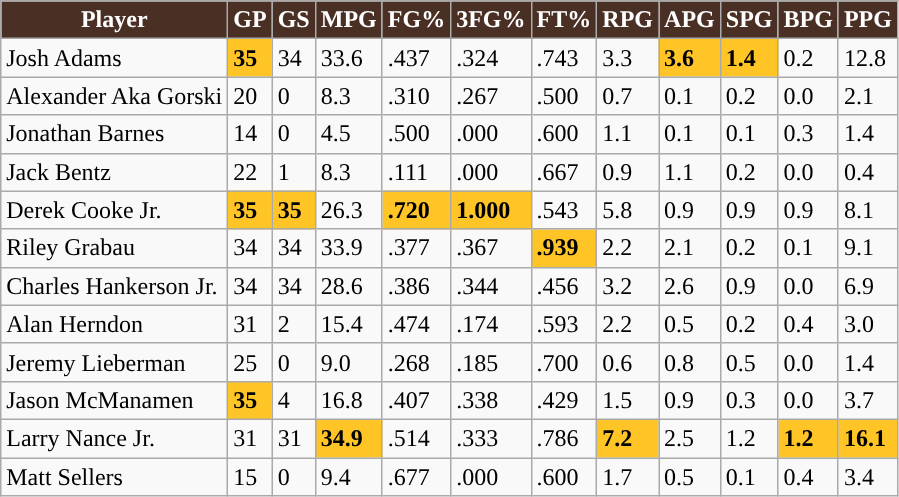<table class="wikitable sortable">
<tr>
<th style="background:#492f24; color:white">Player</th>
<th style="background:#492f24; color:white">GP</th>
<th style="background:#492f24; color:white">GS</th>
<th style="background:#492f24; color:white">MPG</th>
<th style="background:#492f24; color:white">FG%</th>
<th style="background:#492f24; color:white">3FG%</th>
<th style="background:#492f24; color:white">FT%</th>
<th style="background:#492f24; color:white;">RPG</th>
<th style="background:#492f24; color:white;">APG</th>
<th style="background:#492f24; color:white;">SPG</th>
<th style="background:#492f24; color:white;">BPG</th>
<th style="background:#492f24; color:white;">PPG</th>
</tr>
<tr>
<td>Josh Adams</td>
<td style="background:#ffc425"><strong>35</strong></td>
<td>34</td>
<td>33.6</td>
<td>.437</td>
<td>.324</td>
<td>.743</td>
<td>3.3</td>
<td style="background:#ffc425"><strong>3.6</strong></td>
<td style="background:#ffc425"><strong>1.4</strong></td>
<td>0.2</td>
<td>12.8</td>
</tr>
<tr>
<td>Alexander Aka Gorski</td>
<td>20</td>
<td>0</td>
<td>8.3</td>
<td>.310</td>
<td>.267</td>
<td>.500</td>
<td>0.7</td>
<td>0.1</td>
<td>0.2</td>
<td>0.0</td>
<td>2.1</td>
</tr>
<tr>
<td>Jonathan Barnes</td>
<td>14</td>
<td>0</td>
<td>4.5</td>
<td>.500</td>
<td>.000</td>
<td>.600</td>
<td>1.1</td>
<td>0.1</td>
<td>0.1</td>
<td>0.3</td>
<td>1.4</td>
</tr>
<tr>
<td>Jack Bentz</td>
<td>22</td>
<td>1</td>
<td>8.3</td>
<td>.111</td>
<td>.000</td>
<td>.667</td>
<td>0.9</td>
<td>1.1</td>
<td>0.2</td>
<td>0.0</td>
<td>0.4</td>
</tr>
<tr>
<td>Derek Cooke Jr.</td>
<td style="background:#ffc425"><strong>35</strong></td>
<td style="background:#ffc425"><strong>35</strong></td>
<td>26.3</td>
<td style="background:#ffc425"><strong>.720</strong></td>
<td style="background:#ffc425"><strong>1.000</strong></td>
<td>.543</td>
<td>5.8</td>
<td>0.9</td>
<td>0.9</td>
<td>0.9</td>
<td>8.1</td>
</tr>
<tr>
<td>Riley Grabau</td>
<td>34</td>
<td>34</td>
<td>33.9</td>
<td>.377</td>
<td>.367</td>
<td style="background:#ffc425"><strong>.939</strong></td>
<td>2.2</td>
<td>2.1</td>
<td>0.2</td>
<td>0.1</td>
<td>9.1</td>
</tr>
<tr>
<td>Charles Hankerson Jr.</td>
<td>34</td>
<td>34</td>
<td>28.6</td>
<td>.386</td>
<td>.344</td>
<td>.456</td>
<td>3.2</td>
<td>2.6</td>
<td>0.9</td>
<td>0.0</td>
<td>6.9</td>
</tr>
<tr>
<td>Alan Herndon</td>
<td>31</td>
<td>2</td>
<td>15.4</td>
<td>.474</td>
<td>.174</td>
<td>.593</td>
<td>2.2</td>
<td>0.5</td>
<td>0.2</td>
<td>0.4</td>
<td>3.0</td>
</tr>
<tr>
<td>Jeremy Lieberman</td>
<td>25</td>
<td>0</td>
<td>9.0</td>
<td>.268</td>
<td>.185</td>
<td>.700</td>
<td>0.6</td>
<td>0.8</td>
<td>0.5</td>
<td>0.0</td>
<td>1.4</td>
</tr>
<tr>
<td>Jason McManamen</td>
<td style="background:#ffc425"><strong>35</strong></td>
<td>4</td>
<td>16.8</td>
<td>.407</td>
<td>.338</td>
<td>.429</td>
<td>1.5</td>
<td>0.9</td>
<td>0.3</td>
<td>0.0</td>
<td>3.7</td>
</tr>
<tr>
<td>Larry Nance Jr.</td>
<td>31</td>
<td>31</td>
<td style="background:#ffc425"><strong>34.9</strong></td>
<td>.514</td>
<td>.333</td>
<td>.786</td>
<td style="background:#ffc425"><strong>7.2</strong></td>
<td>2.5</td>
<td>1.2</td>
<td style="background:#ffc425"><strong>1.2</strong></td>
<td style="background:#ffc425"><strong>16.1</strong></td>
</tr>
<tr>
<td>Matt Sellers</td>
<td>15</td>
<td>0</td>
<td>9.4</td>
<td>.677</td>
<td>.000</td>
<td>.600</td>
<td>1.7</td>
<td>0.5</td>
<td>0.1</td>
<td>0.4</td>
<td>3.4</td>
</tr>
</table>
